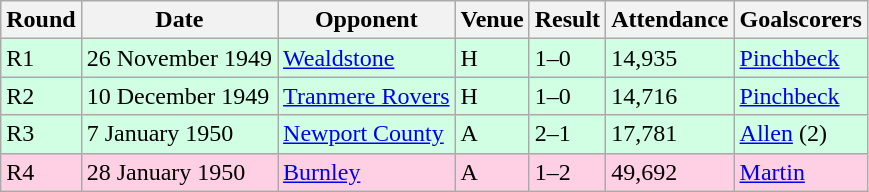<table class="wikitable">
<tr>
<th>Round</th>
<th>Date</th>
<th>Opponent</th>
<th>Venue</th>
<th>Result</th>
<th>Attendance</th>
<th>Goalscorers</th>
</tr>
<tr style="background-color: #d0ffe3;">
<td>R1</td>
<td>26 November 1949</td>
<td><a href='#'>Wealdstone</a></td>
<td>H</td>
<td>1–0</td>
<td>14,935</td>
<td><a href='#'>Pinchbeck</a></td>
</tr>
<tr style="background-color: #d0ffe3;">
<td>R2</td>
<td>10 December 1949</td>
<td><a href='#'>Tranmere Rovers</a></td>
<td>H</td>
<td>1–0</td>
<td>14,716</td>
<td><a href='#'>Pinchbeck</a></td>
</tr>
<tr style="background-color: #d0ffe3;">
<td>R3</td>
<td>7 January 1950</td>
<td><a href='#'>Newport County</a></td>
<td>A</td>
<td>2–1</td>
<td>17,781</td>
<td><a href='#'>Allen</a> (2)</td>
</tr>
<tr style="background-color: #ffd0e3;">
<td>R4</td>
<td>28 January 1950</td>
<td><a href='#'>Burnley</a></td>
<td>A</td>
<td>1–2</td>
<td>49,692</td>
<td><a href='#'>Martin</a></td>
</tr>
</table>
